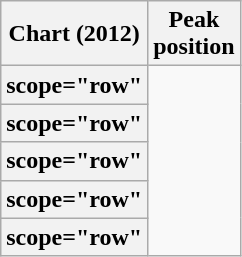<table class="wikitable plainrowheaders sortable">
<tr>
<th scope="col">Chart (2012)</th>
<th scope="col">Peak<br>position</th>
</tr>
<tr>
<th>scope="row" </th>
</tr>
<tr>
<th>scope="row" </th>
</tr>
<tr>
<th>scope="row" </th>
</tr>
<tr>
<th>scope="row" </th>
</tr>
<tr>
<th>scope="row" </th>
</tr>
</table>
